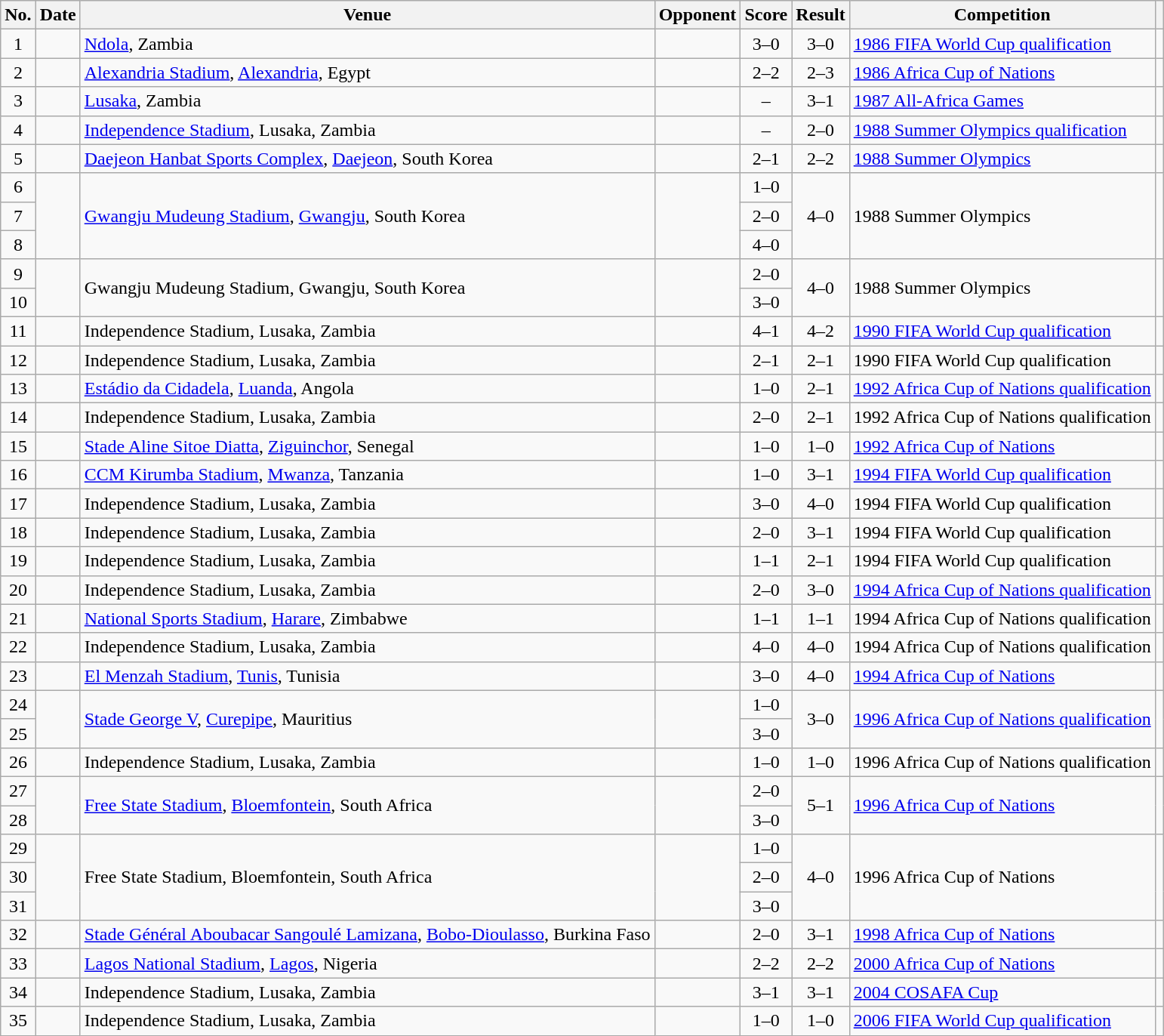<table class="wikitable sortable">
<tr>
<th scope="col">No.</th>
<th scope="col">Date</th>
<th scope="col">Venue</th>
<th scope="col">Opponent</th>
<th scope="col">Score</th>
<th scope="col">Result</th>
<th scope="col">Competition</th>
<th scope="col" class="unsortable"></th>
</tr>
<tr>
<td style="text-align:center">1</td>
<td></td>
<td><a href='#'>Ndola</a>, Zambia</td>
<td></td>
<td style="text-align:center">3–0</td>
<td style="text-align:center">3–0</td>
<td><a href='#'>1986 FIFA World Cup qualification</a></td>
<td></td>
</tr>
<tr>
<td style="text-align:center">2</td>
<td></td>
<td><a href='#'>Alexandria Stadium</a>, <a href='#'>Alexandria</a>, Egypt</td>
<td></td>
<td style="text-align:center">2–2</td>
<td style="text-align:center">2–3</td>
<td><a href='#'>1986 Africa Cup of Nations</a></td>
<td></td>
</tr>
<tr>
<td style="text-align:center">3</td>
<td></td>
<td><a href='#'>Lusaka</a>, Zambia</td>
<td></td>
<td style="text-align:center">–</td>
<td style="text-align:center">3–1</td>
<td><a href='#'>1987 All-Africa Games</a></td>
<td></td>
</tr>
<tr>
<td style="text-align:center">4</td>
<td></td>
<td><a href='#'>Independence Stadium</a>, Lusaka, Zambia</td>
<td></td>
<td style="text-align:center">–</td>
<td style="text-align:center">2–0</td>
<td><a href='#'>1988 Summer Olympics qualification</a></td>
<td></td>
</tr>
<tr>
<td style="text-align:center">5</td>
<td></td>
<td><a href='#'>Daejeon Hanbat Sports Complex</a>, <a href='#'>Daejeon</a>, South Korea</td>
<td></td>
<td style="text-align:center">2–1</td>
<td style="text-align:center">2–2</td>
<td><a href='#'>1988 Summer Olympics</a></td>
<td></td>
</tr>
<tr>
<td style="text-align:center">6</td>
<td rowspan="3"></td>
<td rowspan="3"><a href='#'>Gwangju Mudeung Stadium</a>, <a href='#'>Gwangju</a>, South Korea</td>
<td rowspan="3"></td>
<td style="text-align:center">1–0</td>
<td rowspan="3" style="text-align:center">4–0</td>
<td rowspan="3">1988 Summer Olympics</td>
<td rowspan="3"></td>
</tr>
<tr>
<td style="text-align:center">7</td>
<td style="text-align:center">2–0</td>
</tr>
<tr>
<td style="text-align:center">8</td>
<td style="text-align:center">4–0</td>
</tr>
<tr>
<td style="text-align:center">9</td>
<td rowspan="2"></td>
<td rowspan="2">Gwangju Mudeung Stadium, Gwangju, South Korea</td>
<td rowspan="2"></td>
<td style="text-align:center">2–0</td>
<td rowspan="2" style="text-align:center">4–0</td>
<td rowspan="2">1988 Summer Olympics</td>
<td rowspan="2"></td>
</tr>
<tr>
<td style="text-align:center">10</td>
<td style="text-align:center">3–0</td>
</tr>
<tr>
<td style="text-align:center">11</td>
<td></td>
<td>Independence Stadium, Lusaka, Zambia</td>
<td></td>
<td style="text-align:center">4–1</td>
<td style="text-align:center">4–2</td>
<td><a href='#'>1990 FIFA World Cup qualification</a></td>
<td></td>
</tr>
<tr>
<td style="text-align:center">12</td>
<td></td>
<td>Independence Stadium, Lusaka, Zambia</td>
<td></td>
<td style="text-align:center">2–1</td>
<td style="text-align:center">2–1</td>
<td>1990 FIFA World Cup qualification</td>
<td></td>
</tr>
<tr>
<td style="text-align:center">13</td>
<td></td>
<td><a href='#'>Estádio da Cidadela</a>, <a href='#'>Luanda</a>, Angola</td>
<td></td>
<td style="text-align:center">1–0</td>
<td style="text-align:center">2–1</td>
<td><a href='#'>1992 Africa Cup of Nations qualification</a></td>
<td></td>
</tr>
<tr>
<td style="text-align:center">14</td>
<td></td>
<td>Independence Stadium, Lusaka, Zambia</td>
<td></td>
<td style="text-align:center">2–0</td>
<td style="text-align:center">2–1</td>
<td>1992 Africa Cup of Nations qualification</td>
<td></td>
</tr>
<tr>
<td style="text-align:center">15</td>
<td></td>
<td><a href='#'>Stade Aline Sitoe Diatta</a>, <a href='#'>Ziguinchor</a>, Senegal</td>
<td></td>
<td style="text-align:center">1–0</td>
<td style="text-align:center">1–0</td>
<td><a href='#'>1992 Africa Cup of Nations</a></td>
<td></td>
</tr>
<tr>
<td style="text-align:center">16</td>
<td></td>
<td><a href='#'>CCM Kirumba Stadium</a>, <a href='#'>Mwanza</a>, Tanzania</td>
<td></td>
<td style="text-align:center">1–0</td>
<td style="text-align:center">3–1</td>
<td><a href='#'>1994 FIFA World Cup qualification</a></td>
<td></td>
</tr>
<tr>
<td style="text-align:center">17</td>
<td></td>
<td>Independence Stadium, Lusaka, Zambia</td>
<td></td>
<td style="text-align:center">3–0</td>
<td style="text-align:center">4–0</td>
<td>1994 FIFA World Cup qualification</td>
<td></td>
</tr>
<tr>
<td style="text-align:center">18</td>
<td></td>
<td>Independence Stadium, Lusaka, Zambia</td>
<td></td>
<td style="text-align:center">2–0</td>
<td style="text-align:center">3–1</td>
<td>1994 FIFA World Cup qualification</td>
<td></td>
</tr>
<tr>
<td style="text-align:center">19</td>
<td></td>
<td>Independence Stadium, Lusaka, Zambia</td>
<td></td>
<td style="text-align:center">1–1</td>
<td style="text-align:center">2–1</td>
<td>1994 FIFA World Cup qualification</td>
<td></td>
</tr>
<tr>
<td style="text-align:center">20</td>
<td></td>
<td>Independence Stadium, Lusaka, Zambia</td>
<td></td>
<td style="text-align:center">2–0</td>
<td style="text-align:center">3–0</td>
<td><a href='#'>1994 Africa Cup of Nations qualification</a></td>
<td></td>
</tr>
<tr>
<td style="text-align:center">21</td>
<td></td>
<td><a href='#'>National Sports Stadium</a>, <a href='#'>Harare</a>, Zimbabwe</td>
<td></td>
<td style="text-align:center">1–1</td>
<td style="text-align:center">1–1</td>
<td>1994 Africa Cup of Nations qualification</td>
<td></td>
</tr>
<tr>
<td style="text-align:center">22</td>
<td></td>
<td>Independence Stadium, Lusaka, Zambia</td>
<td></td>
<td style="text-align:center">4–0</td>
<td style="text-align:center">4–0</td>
<td>1994 Africa Cup of Nations qualification</td>
<td></td>
</tr>
<tr>
<td style="text-align:center">23</td>
<td></td>
<td><a href='#'>El Menzah Stadium</a>, <a href='#'>Tunis</a>, Tunisia</td>
<td></td>
<td style="text-align:center">3–0</td>
<td style="text-align:center">4–0</td>
<td><a href='#'>1994 Africa Cup of Nations</a></td>
<td></td>
</tr>
<tr>
<td style="text-align:center">24</td>
<td rowspan="2"></td>
<td rowspan="2"><a href='#'>Stade George V</a>, <a href='#'>Curepipe</a>, Mauritius</td>
<td rowspan="2"></td>
<td style="text-align:center">1–0</td>
<td rowspan="2" style="text-align:center">3–0</td>
<td rowspan="2"><a href='#'>1996 Africa Cup of Nations qualification</a></td>
<td rowspan="2"></td>
</tr>
<tr>
<td style="text-align:center">25</td>
<td style="text-align:center">3–0</td>
</tr>
<tr>
<td style="text-align:center">26</td>
<td></td>
<td>Independence Stadium, Lusaka, Zambia</td>
<td></td>
<td style="text-align:center">1–0</td>
<td style="text-align:center">1–0</td>
<td>1996 Africa Cup of Nations qualification</td>
<td></td>
</tr>
<tr>
<td style="text-align:center">27</td>
<td rowspan="2"></td>
<td rowspan="2"><a href='#'>Free State Stadium</a>, <a href='#'>Bloemfontein</a>, South Africa</td>
<td rowspan="2"></td>
<td style="text-align:center">2–0</td>
<td rowspan="2" style="text-align:center">5–1</td>
<td rowspan="2"><a href='#'>1996 Africa Cup of Nations</a></td>
<td rowspan="2"></td>
</tr>
<tr>
<td style="text-align:center">28</td>
<td style="text-align:center">3–0</td>
</tr>
<tr>
<td style="text-align:center">29</td>
<td rowspan="3"></td>
<td rowspan="3">Free State Stadium, Bloemfontein, South Africa</td>
<td rowspan="3"></td>
<td style="text-align:center">1–0</td>
<td rowspan="3" style="text-align:center">4–0</td>
<td rowspan="3">1996 Africa Cup of Nations</td>
<td rowspan="3"></td>
</tr>
<tr>
<td style="text-align:center">30</td>
<td style="text-align:center">2–0</td>
</tr>
<tr>
<td style="text-align:center">31</td>
<td style="text-align:center">3–0</td>
</tr>
<tr>
<td style="text-align:center">32</td>
<td></td>
<td><a href='#'>Stade Général Aboubacar Sangoulé Lamizana</a>, <a href='#'>Bobo-Dioulasso</a>, Burkina Faso</td>
<td></td>
<td style="text-align:center">2–0</td>
<td style="text-align:center">3–1</td>
<td><a href='#'>1998 Africa Cup of Nations</a></td>
<td></td>
</tr>
<tr>
<td style="text-align:center">33</td>
<td></td>
<td><a href='#'>Lagos National Stadium</a>, <a href='#'>Lagos</a>, Nigeria</td>
<td></td>
<td style="text-align:center">2–2</td>
<td style="text-align:center">2–2</td>
<td><a href='#'>2000 Africa Cup of Nations</a></td>
<td></td>
</tr>
<tr>
<td style="text-align:center">34</td>
<td></td>
<td>Independence Stadium, Lusaka, Zambia</td>
<td></td>
<td style="text-align:center">3–1</td>
<td style="text-align:center">3–1</td>
<td><a href='#'>2004 COSAFA Cup</a></td>
<td></td>
</tr>
<tr>
<td style="text-align:center">35</td>
<td></td>
<td>Independence Stadium, Lusaka, Zambia</td>
<td></td>
<td style="text-align:center">1–0</td>
<td style="text-align:center">1–0</td>
<td><a href='#'>2006 FIFA World Cup qualification</a></td>
<td></td>
</tr>
</table>
